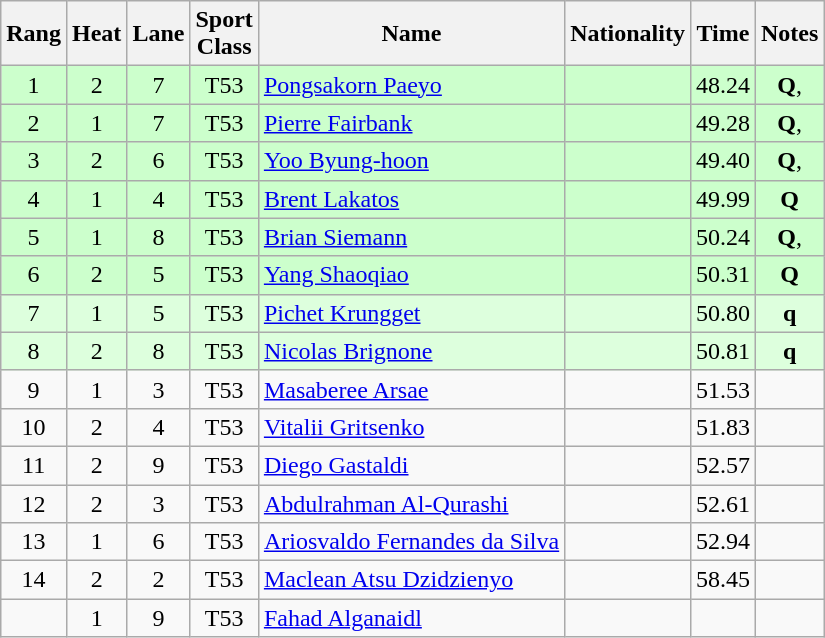<table class="wikitable sortable" style="text-align:center">
<tr>
<th>Rang</th>
<th>Heat</th>
<th>Lane</th>
<th>Sport<br>Class</th>
<th>Name</th>
<th>Nationality</th>
<th>Time</th>
<th>Notes</th>
</tr>
<tr bgcolor="ccffcc">
<td>1</td>
<td>2</td>
<td>7</td>
<td>T53</td>
<td align="left"><a href='#'>Pongsakorn Paeyo</a></td>
<td align="left"></td>
<td>48.24</td>
<td><strong>Q</strong>, </td>
</tr>
<tr bgcolor="ccffcc">
<td>2</td>
<td>1</td>
<td>7</td>
<td>T53</td>
<td align="left"><a href='#'>Pierre Fairbank</a></td>
<td align="left"></td>
<td>49.28</td>
<td><strong>Q</strong>, </td>
</tr>
<tr bgcolor="ccffcc">
<td>3</td>
<td>2</td>
<td>6</td>
<td>T53</td>
<td align="left"><a href='#'>Yoo Byung-hoon</a></td>
<td align="left"></td>
<td>49.40</td>
<td><strong>Q</strong>, </td>
</tr>
<tr bgcolor="ccffcc">
<td>4</td>
<td>1</td>
<td>4</td>
<td>T53</td>
<td align="left"><a href='#'>Brent Lakatos</a></td>
<td align="left"></td>
<td>49.99</td>
<td><strong>Q</strong></td>
</tr>
<tr bgcolor="ccffcc">
<td>5</td>
<td>1</td>
<td>8</td>
<td>T53</td>
<td align="left"><a href='#'>Brian Siemann</a></td>
<td align="left"></td>
<td>50.24</td>
<td><strong>Q</strong>, </td>
</tr>
<tr bgcolor="ccffcc">
<td>6</td>
<td>2</td>
<td>5</td>
<td>T53</td>
<td align="left"><a href='#'>Yang Shaoqiao</a></td>
<td align="left"></td>
<td>50.31</td>
<td><strong>Q</strong></td>
</tr>
<tr bgcolor="ddffdd">
<td>7</td>
<td>1</td>
<td>5</td>
<td>T53</td>
<td align="left"><a href='#'>Pichet Krungget</a></td>
<td align="left"></td>
<td>50.80</td>
<td><strong>q</strong></td>
</tr>
<tr bgcolor="ddffdd">
<td>8</td>
<td>2</td>
<td>8</td>
<td>T53</td>
<td align="left"><a href='#'>Nicolas Brignone</a></td>
<td align="left"></td>
<td>50.81</td>
<td><strong>q</strong></td>
</tr>
<tr>
<td>9</td>
<td>1</td>
<td>3</td>
<td>T53</td>
<td align="left"><a href='#'>Masaberee Arsae</a></td>
<td align="left"></td>
<td>51.53</td>
<td></td>
</tr>
<tr>
<td>10</td>
<td>2</td>
<td>4</td>
<td>T53</td>
<td align="left"><a href='#'>Vitalii Gritsenko</a></td>
<td align="left"></td>
<td>51.83</td>
<td></td>
</tr>
<tr>
<td>11</td>
<td>2</td>
<td>9</td>
<td>T53</td>
<td align="left"><a href='#'>Diego Gastaldi</a></td>
<td align="left"></td>
<td>52.57</td>
<td></td>
</tr>
<tr>
<td>12</td>
<td>2</td>
<td>3</td>
<td>T53</td>
<td align="left"><a href='#'>Abdulrahman Al-Qurashi</a></td>
<td align="left"></td>
<td>52.61</td>
<td></td>
</tr>
<tr>
<td>13</td>
<td>1</td>
<td>6</td>
<td>T53</td>
<td align="left"><a href='#'>Ariosvaldo Fernandes da Silva</a></td>
<td align="left"></td>
<td>52.94</td>
<td></td>
</tr>
<tr>
<td>14</td>
<td>2</td>
<td>2</td>
<td>T53</td>
<td align="left"><a href='#'>Maclean Atsu Dzidzienyo</a></td>
<td align="left"></td>
<td>58.45</td>
<td></td>
</tr>
<tr>
<td></td>
<td>1</td>
<td>9</td>
<td>T53</td>
<td align="left"><a href='#'>Fahad Alganaidl</a></td>
<td align="left"></td>
<td></td>
<td></td>
</tr>
</table>
